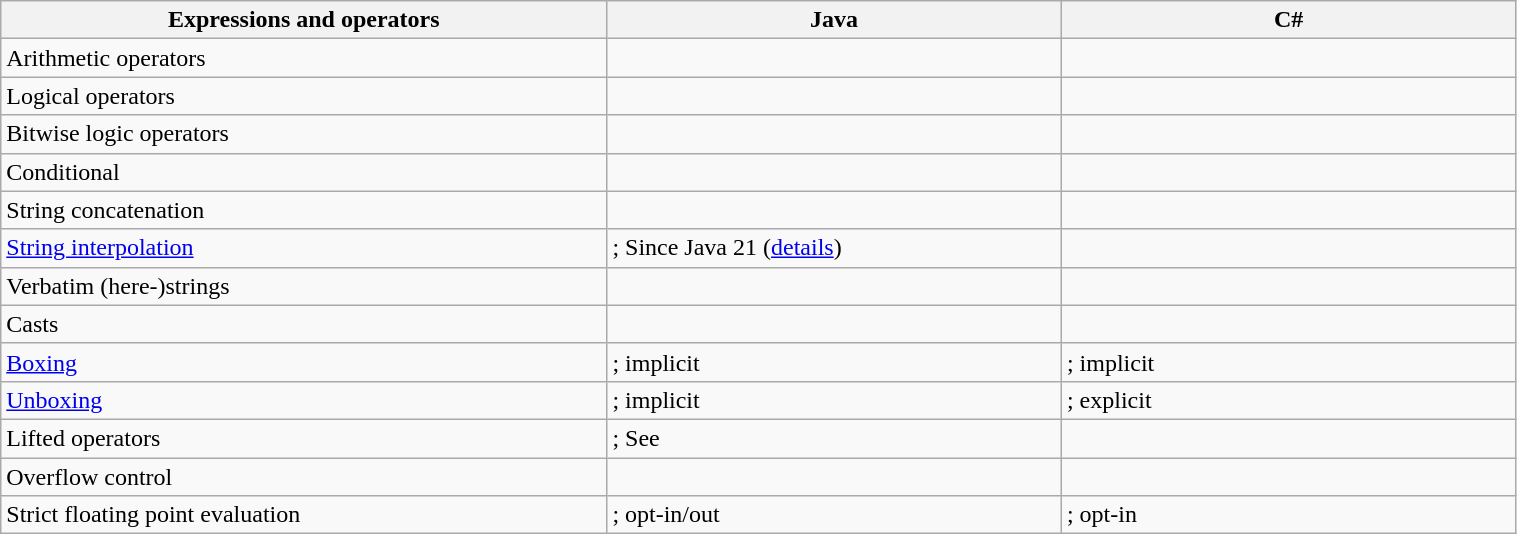<table class="wikitable" style="width:80%;">
<tr>
<th style="width:40%;">Expressions and operators</th>
<th style="width:30%;">Java</th>
<th style="width:30%;">C#</th>
</tr>
<tr>
<td>Arithmetic operators</td>
<td></td>
<td></td>
</tr>
<tr>
<td>Logical operators</td>
<td></td>
<td></td>
</tr>
<tr>
<td>Bitwise logic operators</td>
<td></td>
<td></td>
</tr>
<tr>
<td>Conditional</td>
<td></td>
<td></td>
</tr>
<tr>
<td>String concatenation</td>
<td></td>
<td></td>
</tr>
<tr>
<td><a href='#'>String interpolation</a></td>
<td>; Since Java 21 (<a href='#'>details</a>)</td>
<td></td>
</tr>
<tr>
<td>Verbatim (here-)strings</td>
<td></td>
<td></td>
</tr>
<tr>
<td>Casts</td>
<td></td>
<td></td>
</tr>
<tr>
<td><a href='#'>Boxing</a></td>
<td>; implicit</td>
<td>; implicit</td>
</tr>
<tr>
<td><a href='#'>Unboxing</a></td>
<td>; implicit</td>
<td>; explicit</td>
</tr>
<tr>
<td>Lifted operators</td>
<td>; See </td>
<td></td>
</tr>
<tr>
<td>Overflow control</td>
<td></td>
<td></td>
</tr>
<tr>
<td>Strict floating point evaluation</td>
<td>; opt-in/out</td>
<td>; opt-in</td>
</tr>
</table>
